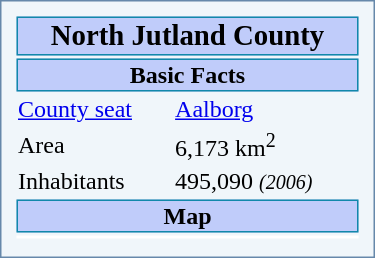<table colspan="4" width=250 style="border: 1px solid #6688AA; background-color:#f0f6fa; margin:0.5em; padding:0.5em; float:right" valign="top" |>
<tr>
<td style="border: 1px solid #1188AA; background-color:#c0ccfa" align="center" colspan="2"><big><strong>North Jutland County</strong></big><br></td>
</tr>
<tr>
<td style="border: 1px solid #1188AA; background-color:#c0ccfa" align="center" colspan="2"><strong>Basic Facts</strong></td>
</tr>
<tr>
<td><a href='#'>County seat</a></td>
<td><a href='#'>Aalborg</a></td>
</tr>
<tr>
<td>Area</td>
<td>6,173 km<sup>2</sup></td>
</tr>
<tr>
<td>Inhabitants</td>
<td>495,090 <small><em>(2006)</em></small></td>
</tr>
<tr>
<td style="border: 1px solid #1188AA; background-color:#c0ccfa" align="center" colspan="2"><strong>Map</strong></td>
</tr>
<tr>
<td bgcolor=#FFFFFF align="center" colspan="2"></td>
</tr>
<tr>
</tr>
</table>
